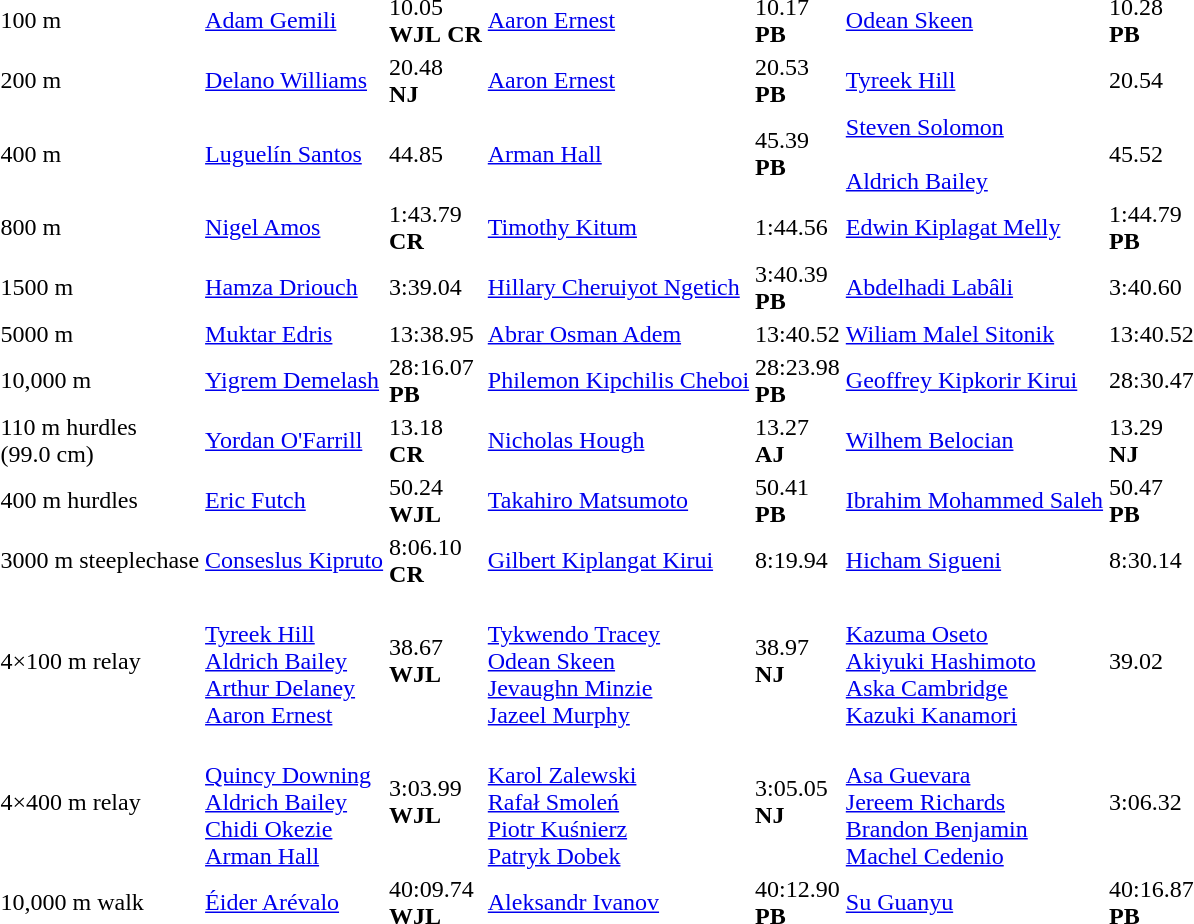<table>
<tr>
<td>100 m<br></td>
<td><a href='#'>Adam Gemili</a><br><em></em></td>
<td>10.05 <br><strong>WJL</strong> <strong>CR</strong></td>
<td><a href='#'>Aaron Ernest</a><br><em></em></td>
<td>10.17 <br><strong>PB</strong></td>
<td><a href='#'>Odean Skeen</a><br><em></em></td>
<td>10.28 <br><strong>PB</strong></td>
</tr>
<tr>
<td>200 m<br></td>
<td><a href='#'>Delano Williams</a><br><em></em></td>
<td>20.48 <br> <strong>NJ</strong></td>
<td><a href='#'>Aaron Ernest</a><br><em></em></td>
<td>20.53 <br><strong>PB</strong></td>
<td><a href='#'>Tyreek Hill</a><br><em></em></td>
<td>20.54</td>
</tr>
<tr>
<td>400 m<br></td>
<td><a href='#'>Luguelín Santos</a><br><em></em></td>
<td>44.85</td>
<td><a href='#'>Arman Hall</a><br><em></em></td>
<td>45.39 <br><strong>PB</strong></td>
<td><a href='#'>Steven Solomon</a><br><em></em> <br><a href='#'>Aldrich Bailey</a><br><em></em></td>
<td>45.52</td>
</tr>
<tr>
<td>800 m<br></td>
<td><a href='#'>Nigel Amos</a><br><em></em></td>
<td>1:43.79 <br><strong>CR</strong></td>
<td><a href='#'>Timothy Kitum</a><br><em></em></td>
<td>1:44.56</td>
<td><a href='#'>Edwin Kiplagat Melly</a><br><em></em></td>
<td>1:44.79 <br><strong>PB</strong></td>
</tr>
<tr>
<td>1500 m<br></td>
<td><a href='#'>Hamza Driouch</a><br><em></em></td>
<td>3:39.04</td>
<td><a href='#'>Hillary Cheruiyot Ngetich</a><br><em></em></td>
<td>3:40.39 <br><strong>PB</strong></td>
<td><a href='#'>Abdelhadi Labâli</a><br><em></em></td>
<td>3:40.60</td>
</tr>
<tr>
<td>5000 m<br></td>
<td><a href='#'>Muktar Edris</a><br><em></em></td>
<td>13:38.95</td>
<td><a href='#'>Abrar Osman Adem</a><br><em></em></td>
<td>13:40.52</td>
<td><a href='#'>Wiliam Malel Sitonik</a><br><em></em></td>
<td>13:40.52</td>
</tr>
<tr>
<td>10,000 m<br></td>
<td><a href='#'>Yigrem Demelash</a><br><em></em></td>
<td>28:16.07 <br><strong>PB</strong></td>
<td><a href='#'>Philemon Kipchilis Cheboi</a><br><em></em></td>
<td>28:23.98 <br><strong>PB</strong></td>
<td><a href='#'>Geoffrey Kipkorir Kirui</a><br><em></em></td>
<td>28:30.47</td>
</tr>
<tr>
<td>110 m hurdles<br>(99.0 cm)<br></td>
<td><a href='#'>Yordan O'Farrill</a><br><em></em></td>
<td>13.18 <br><strong>CR</strong></td>
<td><a href='#'>Nicholas Hough</a><br><em></em></td>
<td>13.27 <br><strong>AJ</strong></td>
<td><a href='#'>Wilhem Belocian</a><br><em></em></td>
<td>13.29 <br><strong>NJ</strong></td>
</tr>
<tr>
<td>400 m hurdles<br></td>
<td><a href='#'>Eric Futch</a><br><em></em></td>
<td>50.24 <br><strong>WJL</strong></td>
<td><a href='#'>Takahiro Matsumoto</a><br><em></em></td>
<td>50.41 <br><strong>PB</strong></td>
<td><a href='#'>Ibrahim Mohammed Saleh</a><br><em></em></td>
<td>50.47 <br><strong>PB</strong></td>
</tr>
<tr>
<td>3000 m steeplechase<br></td>
<td><a href='#'>Conseslus Kipruto</a><br><em></em></td>
<td>8:06.10 <br><strong>CR</strong></td>
<td><a href='#'>Gilbert Kiplangat Kirui</a><br><em></em></td>
<td>8:19.94</td>
<td><a href='#'>Hicham Sigueni</a><br><em></em></td>
<td>8:30.14</td>
</tr>
<tr>
<td>4×100 m relay<br></td>
<td><em></em><br><a href='#'>Tyreek Hill</a><br><a href='#'>Aldrich Bailey</a><br><a href='#'>Arthur Delaney</a><br><a href='#'>Aaron Ernest</a></td>
<td>38.67 <br><strong>WJL</strong></td>
<td valign=top><em></em><br><a href='#'>Tykwendo Tracey</a><br><a href='#'>Odean Skeen</a><br><a href='#'>Jevaughn Minzie</a><br><a href='#'>Jazeel Murphy</a></td>
<td>38.97 <br> <strong>NJ</strong></td>
<td valign=top><em></em><br><a href='#'>Kazuma Oseto</a><br><a href='#'>Akiyuki Hashimoto</a><br><a href='#'>Aska Cambridge</a><br><a href='#'>Kazuki Kanamori</a></td>
<td>39.02</td>
</tr>
<tr>
<td>4×400 m relay<br></td>
<td><em></em><br><a href='#'>Quincy Downing</a><br><a href='#'>Aldrich Bailey</a><br><a href='#'>Chidi Okezie</a><br><a href='#'>Arman Hall</a></td>
<td>3:03.99  <br><strong>WJL</strong></td>
<td valign=top><em></em><br><a href='#'>Karol Zalewski</a><br><a href='#'>Rafał Smoleń</a><br><a href='#'>Piotr Kuśnierz</a><br><a href='#'>Patryk Dobek</a></td>
<td>3:05.05 <br><strong>NJ</strong></td>
<td valign=top><em></em><br><a href='#'>Asa Guevara</a><br><a href='#'>Jereem Richards</a><br><a href='#'>Brandon Benjamin</a><br><a href='#'>Machel Cedenio</a></td>
<td>3:06.32</td>
</tr>
<tr>
<td>10,000 m walk<br></td>
<td><a href='#'>Éider Arévalo</a><br><em></em></td>
<td>40:09.74 <br><strong>WJL</strong></td>
<td><a href='#'>Aleksandr Ivanov</a><br><em></em></td>
<td>40:12.90 <br><strong>PB</strong></td>
<td><a href='#'>Su Guanyu</a><br><em></em></td>
<td>40:16.87 <br><strong>PB</strong></td>
</tr>
</table>
